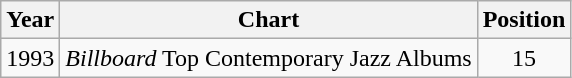<table class="wikitable">
<tr>
<th>Year</th>
<th>Chart</th>
<th>Position</th>
</tr>
<tr>
<td>1993</td>
<td><em>Billboard</em> Top Contemporary Jazz Albums</td>
<td align="center">15</td>
</tr>
</table>
